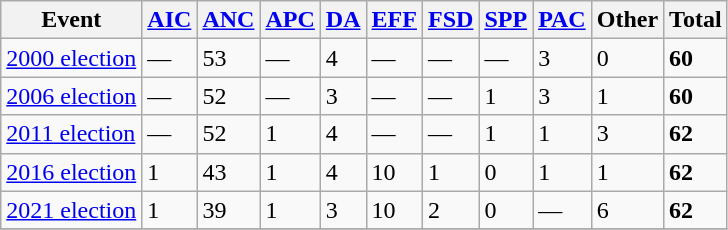<table class="wikitable">
<tr>
<th>Event</th>
<th><a href='#'>AIC</a></th>
<th><a href='#'>ANC</a></th>
<th><a href='#'>APC</a></th>
<th><a href='#'>DA</a></th>
<th><a href='#'>EFF</a></th>
<th><a href='#'>FSD</a></th>
<th><a href='#'>SPP</a></th>
<th><a href='#'>PAC</a></th>
<th>Other</th>
<th>Total</th>
</tr>
<tr>
<td><a href='#'>2000 election</a></td>
<td>—</td>
<td>53</td>
<td>—</td>
<td>4</td>
<td>—</td>
<td>—</td>
<td>—</td>
<td>3</td>
<td>0</td>
<td><strong>60</strong></td>
</tr>
<tr>
<td><a href='#'>2006 election</a></td>
<td>—</td>
<td>52</td>
<td>—</td>
<td>3</td>
<td>—</td>
<td>—</td>
<td>1</td>
<td>3</td>
<td>1</td>
<td><strong>60</strong></td>
</tr>
<tr>
<td><a href='#'>2011 election</a></td>
<td>—</td>
<td>52</td>
<td>1</td>
<td>4</td>
<td>—</td>
<td>—</td>
<td>1</td>
<td>1</td>
<td>3</td>
<td><strong>62</strong></td>
</tr>
<tr>
<td><a href='#'>2016 election</a></td>
<td>1</td>
<td>43</td>
<td>1</td>
<td>4</td>
<td>10</td>
<td>1</td>
<td>0</td>
<td>1</td>
<td>1</td>
<td><strong>62</strong></td>
</tr>
<tr>
<td><a href='#'>2021 election</a></td>
<td>1</td>
<td>39</td>
<td>1</td>
<td>3</td>
<td>10</td>
<td>2</td>
<td>0</td>
<td>—</td>
<td>6</td>
<td><strong>62</strong></td>
</tr>
<tr>
</tr>
</table>
